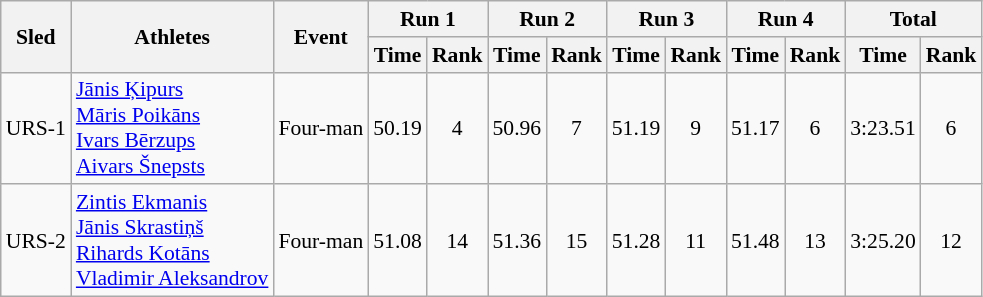<table class="wikitable"  border="1" style="font-size:90%">
<tr>
<th rowspan="2">Sled</th>
<th rowspan="2">Athletes</th>
<th rowspan="2">Event</th>
<th colspan="2">Run 1</th>
<th colspan="2">Run 2</th>
<th colspan="2">Run 3</th>
<th colspan="2">Run 4</th>
<th colspan="2">Total</th>
</tr>
<tr>
<th>Time</th>
<th>Rank</th>
<th>Time</th>
<th>Rank</th>
<th>Time</th>
<th>Rank</th>
<th>Time</th>
<th>Rank</th>
<th>Time</th>
<th>Rank</th>
</tr>
<tr>
<td align="center">URS-1</td>
<td><a href='#'>Jānis Ķipurs</a><br><a href='#'>Māris Poikāns</a><br><a href='#'>Ivars Bērzups</a><br><a href='#'>Aivars Šnepsts</a></td>
<td>Four-man</td>
<td align="center">50.19</td>
<td align="center">4</td>
<td align="center">50.96</td>
<td align="center">7</td>
<td align="center">51.19</td>
<td align="center">9</td>
<td align="center">51.17</td>
<td align="center">6</td>
<td align="center">3:23.51</td>
<td align="center">6</td>
</tr>
<tr>
<td align="center">URS-2</td>
<td><a href='#'>Zintis Ekmanis</a><br><a href='#'>Jānis Skrastiņš</a><br><a href='#'>Rihards Kotāns</a><br><a href='#'>Vladimir Aleksandrov</a></td>
<td>Four-man</td>
<td align="center">51.08</td>
<td align="center">14</td>
<td align="center">51.36</td>
<td align="center">15</td>
<td align="center">51.28</td>
<td align="center">11</td>
<td align="center">51.48</td>
<td align="center">13</td>
<td align="center">3:25.20</td>
<td align="center">12</td>
</tr>
</table>
